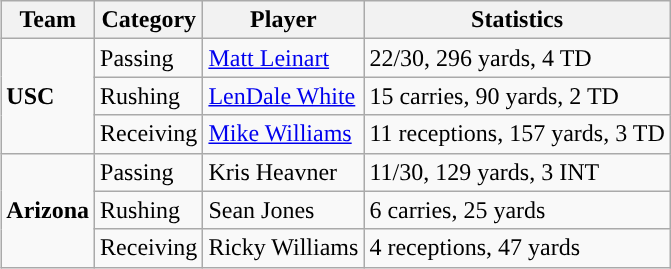<table class="wikitable" style="float: right;">
<tr>
<th>Team</th>
<th>Category</th>
<th>Player</th>
<th>Statistics</th>
</tr>
<tr>
<td rowspan=3><strong>USC</strong></td>
<td>Passing</td>
<td><a href='#'>Matt Leinart</a></td>
<td>22/30, 296 yards, 4 TD</td>
</tr>
<tr>
<td>Rushing</td>
<td><a href='#'>LenDale White</a></td>
<td>15 carries, 90 yards, 2 TD</td>
</tr>
<tr>
<td>Receiving</td>
<td><a href='#'>Mike Williams</a></td>
<td>11 receptions, 157 yards, 3 TD</td>
</tr>
<tr>
<td rowspan=3><strong>Arizona</strong></td>
<td>Passing</td>
<td>Kris Heavner</td>
<td>11/30, 129 yards, 3 INT</td>
</tr>
<tr>
<td>Rushing</td>
<td>Sean Jones</td>
<td>6 carries, 25 yards</td>
</tr>
<tr>
<td>Receiving</td>
<td>Ricky Williams</td>
<td>4 receptions, 47 yards</td>
</tr>
</table>
